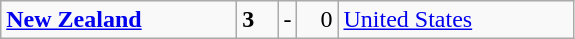<table class="wikitable">
<tr>
<td width=150> <strong><a href='#'>New Zealand</a></strong></td>
<td style="width:20px; text-align:left;"><strong>3</strong></td>
<td>-</td>
<td style="width:20px; text-align:right;">0</td>
<td width=150> <a href='#'>United States</a></td>
</tr>
</table>
